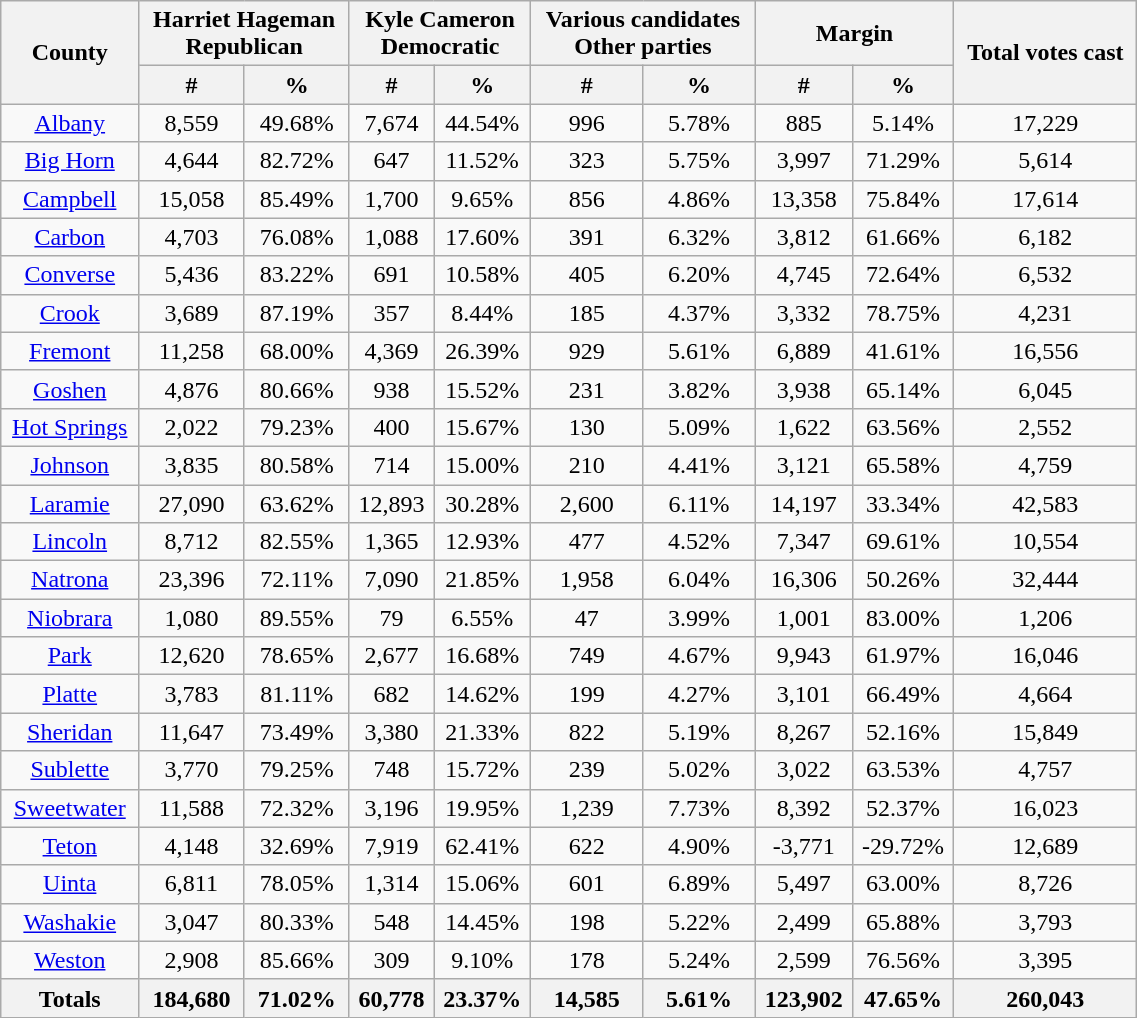<table width="60%"  class="wikitable sortable" style="text-align:center">
<tr>
<th rowspan="2">County</th>
<th style="text-align:center;" colspan="2">Harriet Hageman<br>Republican</th>
<th style="text-align:center;" colspan="2">Kyle Cameron<br>Democratic</th>
<th style="text-align:center;" colspan="2">Various candidates<br>Other parties</th>
<th style="text-align:center;" colspan="2">Margin</th>
<th rowspan="2" style="text-align:center;">Total votes cast</th>
</tr>
<tr>
<th style="text-align:center;" data-sort-type="number">#</th>
<th style="text-align:center;" data-sort-type="number">%</th>
<th style="text-align:center;" data-sort-type="number">#</th>
<th style="text-align:center;" data-sort-type="number">%</th>
<th style="text-align:center;" data-sort-type="number">#</th>
<th style="text-align:center;" data-sort-type="number">%</th>
<th style="text-align:center;" data-sort-type="number">#</th>
<th style="text-align:center;" data-sort-type="number">%</th>
</tr>
<tr style="text-align:center;">
<td><a href='#'>Albany</a></td>
<td>8,559</td>
<td>49.68%</td>
<td>7,674</td>
<td>44.54%</td>
<td>996</td>
<td>5.78%</td>
<td>885</td>
<td>5.14%</td>
<td>17,229</td>
</tr>
<tr style="text-align:center;">
<td><a href='#'>Big Horn</a></td>
<td>4,644</td>
<td>82.72%</td>
<td>647</td>
<td>11.52%</td>
<td>323</td>
<td>5.75%</td>
<td>3,997</td>
<td>71.29%</td>
<td>5,614</td>
</tr>
<tr style="text-align:center;">
<td><a href='#'>Campbell</a></td>
<td>15,058</td>
<td>85.49%</td>
<td>1,700</td>
<td>9.65%</td>
<td>856</td>
<td>4.86%</td>
<td>13,358</td>
<td>75.84%</td>
<td>17,614</td>
</tr>
<tr style="text-align:center;">
<td><a href='#'>Carbon</a></td>
<td>4,703</td>
<td>76.08%</td>
<td>1,088</td>
<td>17.60%</td>
<td>391</td>
<td>6.32%</td>
<td>3,812</td>
<td>61.66%</td>
<td>6,182</td>
</tr>
<tr style="text-align:center;">
<td><a href='#'>Converse</a></td>
<td>5,436</td>
<td>83.22%</td>
<td>691</td>
<td>10.58%</td>
<td>405</td>
<td>6.20%</td>
<td>4,745</td>
<td>72.64%</td>
<td>6,532</td>
</tr>
<tr style="text-align:center;">
<td><a href='#'>Crook</a></td>
<td>3,689</td>
<td>87.19%</td>
<td>357</td>
<td>8.44%</td>
<td>185</td>
<td>4.37%</td>
<td>3,332</td>
<td>78.75%</td>
<td>4,231</td>
</tr>
<tr style="text-align:center;">
<td><a href='#'>Fremont</a></td>
<td>11,258</td>
<td>68.00%</td>
<td>4,369</td>
<td>26.39%</td>
<td>929</td>
<td>5.61%</td>
<td>6,889</td>
<td>41.61%</td>
<td>16,556</td>
</tr>
<tr style="text-align:center;">
<td><a href='#'>Goshen</a></td>
<td>4,876</td>
<td>80.66%</td>
<td>938</td>
<td>15.52%</td>
<td>231</td>
<td>3.82%</td>
<td>3,938</td>
<td>65.14%</td>
<td>6,045</td>
</tr>
<tr style="text-align:center;">
<td><a href='#'>Hot Springs</a></td>
<td>2,022</td>
<td>79.23%</td>
<td>400</td>
<td>15.67%</td>
<td>130</td>
<td>5.09%</td>
<td>1,622</td>
<td>63.56%</td>
<td>2,552</td>
</tr>
<tr style="text-align:center;">
<td><a href='#'>Johnson</a></td>
<td>3,835</td>
<td>80.58%</td>
<td>714</td>
<td>15.00%</td>
<td>210</td>
<td>4.41%</td>
<td>3,121</td>
<td>65.58%</td>
<td>4,759</td>
</tr>
<tr style="text-align:center;">
<td><a href='#'>Laramie</a></td>
<td>27,090</td>
<td>63.62%</td>
<td>12,893</td>
<td>30.28%</td>
<td>2,600</td>
<td>6.11%</td>
<td>14,197</td>
<td>33.34%</td>
<td>42,583</td>
</tr>
<tr style="text-align:center;">
<td><a href='#'>Lincoln</a></td>
<td>8,712</td>
<td>82.55%</td>
<td>1,365</td>
<td>12.93%</td>
<td>477</td>
<td>4.52%</td>
<td>7,347</td>
<td>69.61%</td>
<td>10,554</td>
</tr>
<tr style="text-align:center;">
<td><a href='#'>Natrona</a></td>
<td>23,396</td>
<td>72.11%</td>
<td>7,090</td>
<td>21.85%</td>
<td>1,958</td>
<td>6.04%</td>
<td>16,306</td>
<td>50.26%</td>
<td>32,444</td>
</tr>
<tr style="text-align:center;">
<td><a href='#'>Niobrara</a></td>
<td>1,080</td>
<td>89.55%</td>
<td>79</td>
<td>6.55%</td>
<td>47</td>
<td>3.99%</td>
<td>1,001</td>
<td>83.00%</td>
<td>1,206</td>
</tr>
<tr style="text-align:center;">
<td><a href='#'>Park</a></td>
<td>12,620</td>
<td>78.65%</td>
<td>2,677</td>
<td>16.68%</td>
<td>749</td>
<td>4.67%</td>
<td>9,943</td>
<td>61.97%</td>
<td>16,046</td>
</tr>
<tr style="text-align:center;">
<td><a href='#'>Platte</a></td>
<td>3,783</td>
<td>81.11%</td>
<td>682</td>
<td>14.62%</td>
<td>199</td>
<td>4.27%</td>
<td>3,101</td>
<td>66.49%</td>
<td>4,664</td>
</tr>
<tr style="text-align:center;">
<td><a href='#'>Sheridan</a></td>
<td>11,647</td>
<td>73.49%</td>
<td>3,380</td>
<td>21.33%</td>
<td>822</td>
<td>5.19%</td>
<td>8,267</td>
<td>52.16%</td>
<td>15,849</td>
</tr>
<tr style="text-align:center;">
<td><a href='#'>Sublette</a></td>
<td>3,770</td>
<td>79.25%</td>
<td>748</td>
<td>15.72%</td>
<td>239</td>
<td>5.02%</td>
<td>3,022</td>
<td>63.53%</td>
<td>4,757</td>
</tr>
<tr style="text-align:center;">
<td><a href='#'>Sweetwater</a></td>
<td>11,588</td>
<td>72.32%</td>
<td>3,196</td>
<td>19.95%</td>
<td>1,239</td>
<td>7.73%</td>
<td>8,392</td>
<td>52.37%</td>
<td>16,023</td>
</tr>
<tr style="text-align:center;">
<td><a href='#'>Teton</a></td>
<td>4,148</td>
<td>32.69%</td>
<td>7,919</td>
<td>62.41%</td>
<td>622</td>
<td>4.90%</td>
<td>-3,771</td>
<td>-29.72%</td>
<td>12,689</td>
</tr>
<tr style="text-align:center;">
<td><a href='#'>Uinta</a></td>
<td>6,811</td>
<td>78.05%</td>
<td>1,314</td>
<td>15.06%</td>
<td>601</td>
<td>6.89%</td>
<td>5,497</td>
<td>63.00%</td>
<td>8,726</td>
</tr>
<tr style="text-align:center;">
<td><a href='#'>Washakie</a></td>
<td>3,047</td>
<td>80.33%</td>
<td>548</td>
<td>14.45%</td>
<td>198</td>
<td>5.22%</td>
<td>2,499</td>
<td>65.88%</td>
<td>3,793</td>
</tr>
<tr style="text-align:center;">
<td><a href='#'>Weston</a></td>
<td>2,908</td>
<td>85.66%</td>
<td>309</td>
<td>9.10%</td>
<td>178</td>
<td>5.24%</td>
<td>2,599</td>
<td>76.56%</td>
<td>3,395</td>
</tr>
<tr style="text-align:center;">
<th>Totals</th>
<th>184,680</th>
<th>71.02%</th>
<th>60,778</th>
<th>23.37%</th>
<th>14,585</th>
<th>5.61%</th>
<th>123,902</th>
<th>47.65%</th>
<th>260,043</th>
</tr>
</table>
